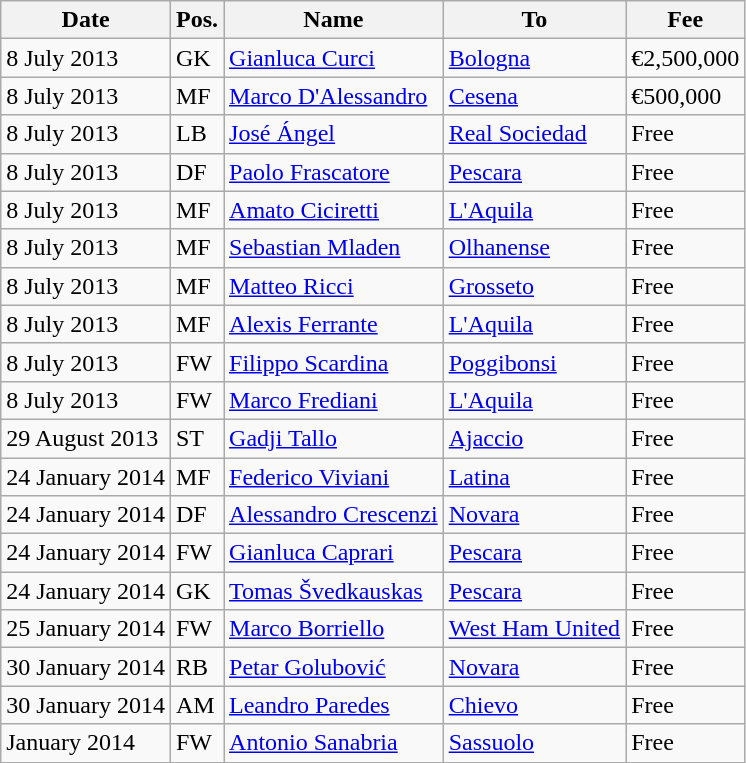<table class="wikitable">
<tr>
<th>Date</th>
<th>Pos.</th>
<th>Name</th>
<th>To</th>
<th>Fee</th>
</tr>
<tr>
<td>8 July 2013</td>
<td>GK</td>
<td> <a href='#'>Gianluca Curci</a></td>
<td> <a href='#'>Bologna</a></td>
<td>€2,500,000</td>
</tr>
<tr>
<td>8 July 2013</td>
<td>MF</td>
<td> <a href='#'>Marco D'Alessandro</a></td>
<td> <a href='#'>Cesena</a></td>
<td>€500,000</td>
</tr>
<tr>
<td>8 July 2013</td>
<td>LB</td>
<td> <a href='#'>José Ángel</a></td>
<td> <a href='#'>Real Sociedad</a></td>
<td>Free</td>
</tr>
<tr>
<td>8 July 2013</td>
<td>DF</td>
<td> <a href='#'>Paolo Frascatore</a></td>
<td> <a href='#'>Pescara</a></td>
<td>Free</td>
</tr>
<tr>
<td>8 July 2013</td>
<td>MF</td>
<td> <a href='#'>Amato Ciciretti</a></td>
<td> <a href='#'>L'Aquila</a></td>
<td>Free</td>
</tr>
<tr>
<td>8 July 2013</td>
<td>MF</td>
<td> <a href='#'>Sebastian Mladen</a></td>
<td> <a href='#'>Olhanense</a></td>
<td>Free</td>
</tr>
<tr>
<td>8 July 2013</td>
<td>MF</td>
<td> <a href='#'>Matteo Ricci</a></td>
<td> <a href='#'>Grosseto</a></td>
<td>Free</td>
</tr>
<tr>
<td>8 July 2013</td>
<td>MF</td>
<td> <a href='#'>Alexis Ferrante</a></td>
<td> <a href='#'>L'Aquila</a></td>
<td>Free</td>
</tr>
<tr>
<td>8 July 2013</td>
<td>FW</td>
<td> <a href='#'>Filippo Scardina</a></td>
<td> <a href='#'>Poggibonsi</a></td>
<td>Free</td>
</tr>
<tr>
<td>8 July 2013</td>
<td>FW</td>
<td> <a href='#'>Marco Frediani</a></td>
<td> <a href='#'>L'Aquila</a></td>
<td>Free</td>
</tr>
<tr>
<td>29 August 2013</td>
<td>ST</td>
<td> <a href='#'>Gadji Tallo</a></td>
<td> <a href='#'>Ajaccio</a></td>
<td>Free</td>
</tr>
<tr>
<td>24 January 2014</td>
<td>MF</td>
<td> <a href='#'>Federico Viviani</a></td>
<td> <a href='#'>Latina</a></td>
<td>Free</td>
</tr>
<tr>
<td>24 January 2014</td>
<td>DF</td>
<td> <a href='#'>Alessandro Crescenzi</a></td>
<td> <a href='#'>Novara</a></td>
<td>Free</td>
</tr>
<tr>
<td>24 January 2014</td>
<td>FW</td>
<td> <a href='#'>Gianluca Caprari</a></td>
<td> <a href='#'>Pescara</a></td>
<td>Free</td>
</tr>
<tr>
<td>24 January 2014</td>
<td>GK</td>
<td> <a href='#'>Tomas Švedkauskas</a></td>
<td> <a href='#'>Pescara</a></td>
<td>Free</td>
</tr>
<tr>
<td>25 January 2014</td>
<td>FW</td>
<td> <a href='#'>Marco Borriello</a></td>
<td> <a href='#'>West Ham United</a></td>
<td>Free</td>
</tr>
<tr>
<td>30 January 2014</td>
<td>RB</td>
<td> <a href='#'>Petar Golubović</a></td>
<td> <a href='#'>Novara</a></td>
<td>Free</td>
</tr>
<tr>
<td>30 January 2014</td>
<td>AM</td>
<td> <a href='#'>Leandro Paredes</a></td>
<td> <a href='#'>Chievo</a></td>
<td>Free</td>
</tr>
<tr>
<td>January 2014</td>
<td>FW</td>
<td> <a href='#'>Antonio Sanabria</a></td>
<td> <a href='#'>Sassuolo</a></td>
<td>Free</td>
</tr>
</table>
